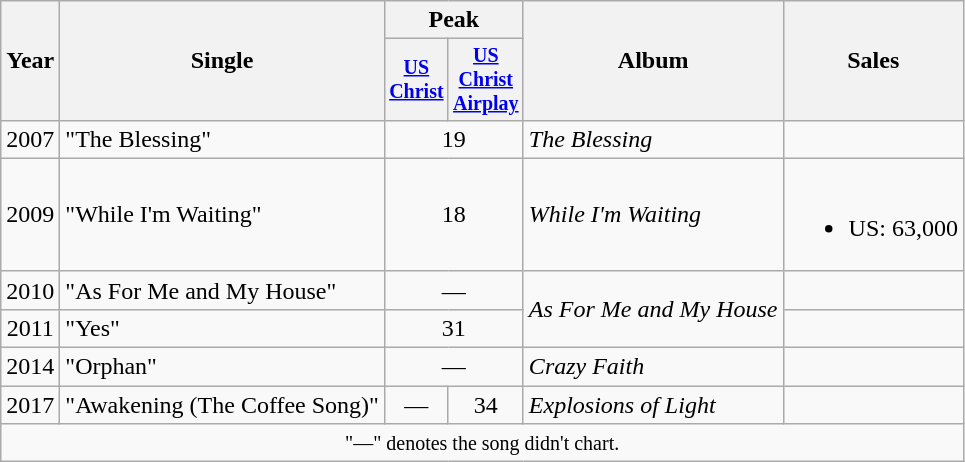<table class="wikitable" style="text-align:center;">
<tr>
<th rowspan="2">Year</th>
<th rowspan="2">Single</th>
<th colspan="2">Peak</th>
<th rowspan="2">Album</th>
<th rowspan="2">Sales</th>
</tr>
<tr style="font-size:smaller;">
<th width="30"><a href='#'>US<br>Christ</a></th>
<th width="30"><a href='#'>US<br>Christ<br>Airplay</a><br></th>
</tr>
<tr>
<td>2007</td>
<td align="left">"The Blessing"</td>
<td colspan="2">19</td>
<td align="left"><em>The Blessing</em></td>
<td align="left"></td>
</tr>
<tr>
<td>2009</td>
<td align="left">"While I'm Waiting"</td>
<td colspan="2">18</td>
<td align="left"><em>While I'm Waiting</em></td>
<td align="left"><br><ul><li>US: 63,000</li></ul></td>
</tr>
<tr>
<td>2010</td>
<td align="left">"As For Me and My House"</td>
<td colspan="2">—</td>
<td rowspan="2" align="left"><em>As For Me and My House</em></td>
<td align="left"></td>
</tr>
<tr>
<td>2011</td>
<td align="left">"Yes"</td>
<td colspan="2">31</td>
<td align="left"></td>
</tr>
<tr>
<td>2014</td>
<td align="left">"Orphan"</td>
<td colspan="2">—</td>
<td align="left"><em>Crazy Faith</em></td>
<td align="left"></td>
</tr>
<tr>
<td>2017</td>
<td align="left">"Awakening (The Coffee Song)"</td>
<td>—</td>
<td>34</td>
<td align="left"><em>Explosions of Light</em></td>
<td align="left"></td>
</tr>
<tr>
<td align="center" colspan="8"><small>"—" denotes the song didn't chart.</small></td>
</tr>
</table>
